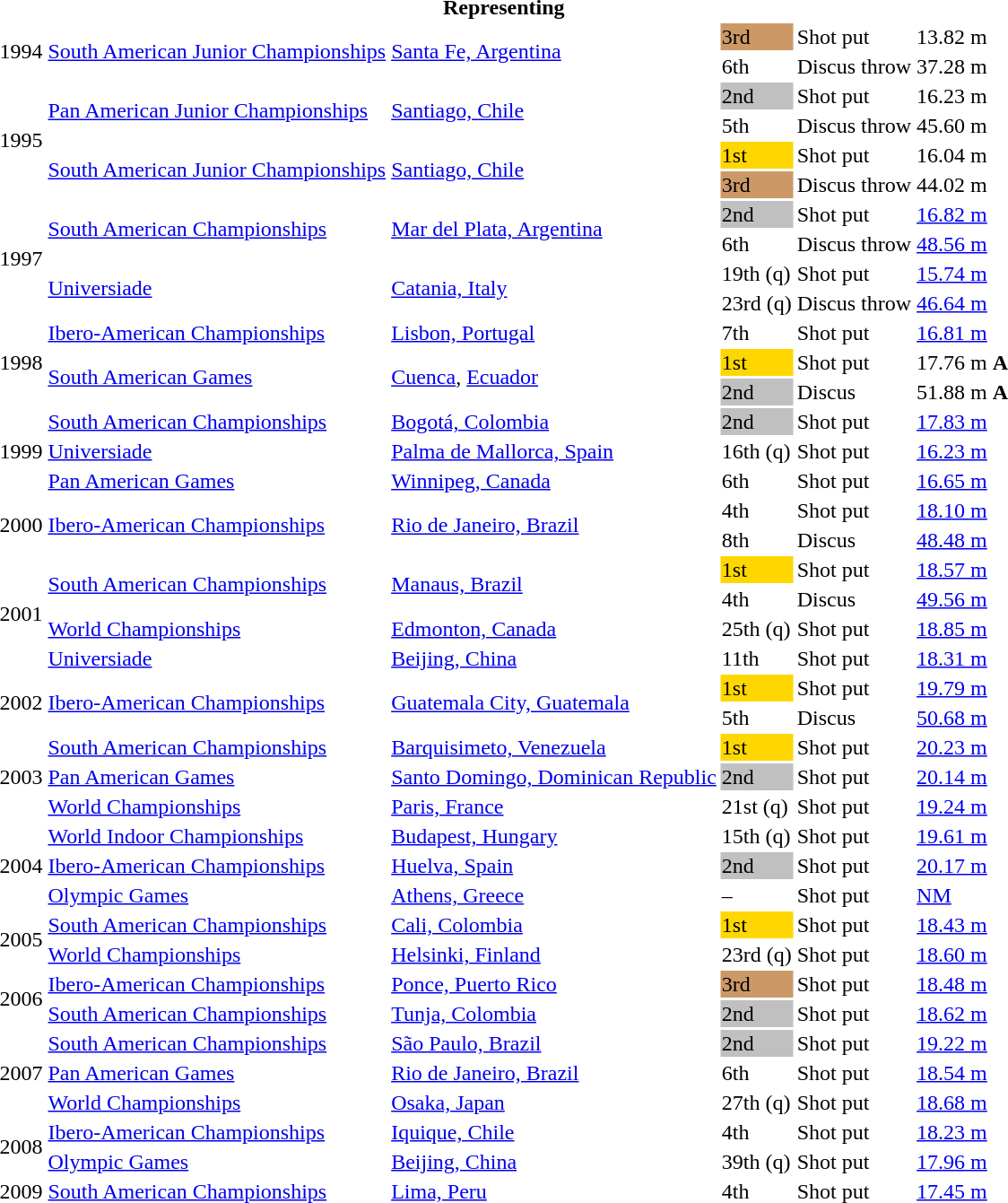<table>
<tr>
<th colspan="6">Representing </th>
</tr>
<tr>
<td rowspan=2>1994</td>
<td rowspan=2><a href='#'>South American Junior Championships</a></td>
<td rowspan=2><a href='#'>Santa Fe, Argentina</a></td>
<td bgcolor="cc9966">3rd</td>
<td>Shot put</td>
<td>13.82 m</td>
</tr>
<tr>
<td>6th</td>
<td>Discus throw</td>
<td>37.28 m</td>
</tr>
<tr>
<td rowspan=4>1995</td>
<td rowspan=2><a href='#'>Pan American Junior Championships</a></td>
<td rowspan=2><a href='#'>Santiago, Chile</a></td>
<td bgcolor="silver">2nd</td>
<td>Shot put</td>
<td>16.23 m</td>
</tr>
<tr>
<td>5th</td>
<td>Discus throw</td>
<td>45.60 m</td>
</tr>
<tr>
<td rowspan=2><a href='#'>South American Junior Championships</a></td>
<td rowspan=2><a href='#'>Santiago, Chile</a></td>
<td bgcolor="gold">1st</td>
<td>Shot put</td>
<td>16.04 m</td>
</tr>
<tr>
<td bgcolor=cc9966>3rd</td>
<td>Discus throw</td>
<td>44.02 m</td>
</tr>
<tr>
<td rowspan=4>1997</td>
<td rowspan=2><a href='#'>South American Championships</a></td>
<td rowspan=2><a href='#'>Mar del Plata, Argentina</a></td>
<td bgcolor="silver">2nd</td>
<td>Shot put</td>
<td><a href='#'>16.82 m</a></td>
</tr>
<tr>
<td>6th</td>
<td>Discus throw</td>
<td><a href='#'>48.56 m</a></td>
</tr>
<tr>
<td rowspan=2><a href='#'>Universiade</a></td>
<td rowspan=2><a href='#'>Catania, Italy</a></td>
<td>19th (q)</td>
<td>Shot put</td>
<td><a href='#'>15.74 m</a></td>
</tr>
<tr>
<td>23rd (q)</td>
<td>Discus throw</td>
<td><a href='#'>46.64 m</a></td>
</tr>
<tr>
<td rowspan = "3">1998</td>
<td><a href='#'>Ibero-American Championships</a></td>
<td><a href='#'>Lisbon, Portugal</a></td>
<td>7th</td>
<td>Shot put</td>
<td><a href='#'>16.81 m</a></td>
</tr>
<tr>
<td rowspan = "2"><a href='#'>South American Games</a></td>
<td rowspan = "2"><a href='#'>Cuenca</a>, <a href='#'>Ecuador</a></td>
<td bgcolor=gold>1st</td>
<td>Shot put</td>
<td>17.76 m <strong>A</strong></td>
</tr>
<tr>
<td bgcolor=silver>2nd</td>
<td>Discus</td>
<td>51.88 m <strong>A</strong></td>
</tr>
<tr>
<td rowspan=3>1999</td>
<td><a href='#'>South American Championships</a></td>
<td><a href='#'>Bogotá, Colombia</a></td>
<td bgcolor="silver">2nd</td>
<td>Shot put</td>
<td><a href='#'>17.83 m</a></td>
</tr>
<tr>
<td><a href='#'>Universiade</a></td>
<td><a href='#'>Palma de Mallorca, Spain</a></td>
<td>16th (q)</td>
<td>Shot put</td>
<td><a href='#'>16.23 m</a></td>
</tr>
<tr>
<td><a href='#'>Pan American Games</a></td>
<td><a href='#'>Winnipeg, Canada</a></td>
<td>6th</td>
<td>Shot put</td>
<td><a href='#'>16.65 m</a></td>
</tr>
<tr>
<td rowspan=2>2000</td>
<td rowspan=2><a href='#'>Ibero-American Championships</a></td>
<td rowspan=2><a href='#'>Rio de Janeiro, Brazil</a></td>
<td>4th</td>
<td>Shot put</td>
<td><a href='#'>18.10 m</a></td>
</tr>
<tr>
<td>8th</td>
<td>Discus</td>
<td><a href='#'>48.48 m</a></td>
</tr>
<tr>
<td rowspan=4>2001</td>
<td rowspan=2><a href='#'>South American Championships</a></td>
<td rowspan=2><a href='#'>Manaus, Brazil</a></td>
<td bgcolor="gold">1st</td>
<td>Shot put</td>
<td><a href='#'>18.57 m</a></td>
</tr>
<tr>
<td>4th</td>
<td>Discus</td>
<td><a href='#'>49.56 m</a></td>
</tr>
<tr>
<td><a href='#'>World Championships</a></td>
<td><a href='#'>Edmonton, Canada</a></td>
<td>25th (q)</td>
<td>Shot put</td>
<td><a href='#'>18.85 m</a></td>
</tr>
<tr>
<td><a href='#'>Universiade</a></td>
<td><a href='#'>Beijing, China</a></td>
<td>11th</td>
<td>Shot put</td>
<td><a href='#'>18.31 m</a></td>
</tr>
<tr>
<td rowspan=2>2002</td>
<td rowspan=2><a href='#'>Ibero-American Championships</a></td>
<td rowspan=2><a href='#'>Guatemala City, Guatemala</a></td>
<td bgcolor="gold">1st</td>
<td>Shot put</td>
<td><a href='#'>19.79 m</a></td>
</tr>
<tr>
<td>5th</td>
<td>Discus</td>
<td><a href='#'>50.68 m</a></td>
</tr>
<tr>
<td rowspan=3>2003</td>
<td><a href='#'>South American Championships</a></td>
<td><a href='#'>Barquisimeto, Venezuela</a></td>
<td bgcolor="gold">1st</td>
<td>Shot put</td>
<td><a href='#'>20.23 m</a></td>
</tr>
<tr>
<td><a href='#'>Pan American Games</a></td>
<td><a href='#'>Santo Domingo, Dominican Republic</a></td>
<td bgcolor="silver">2nd</td>
<td>Shot put</td>
<td><a href='#'>20.14 m</a></td>
</tr>
<tr>
<td><a href='#'>World Championships</a></td>
<td><a href='#'>Paris, France</a></td>
<td>21st (q)</td>
<td>Shot put</td>
<td><a href='#'>19.24 m</a></td>
</tr>
<tr>
<td rowspan=3>2004</td>
<td><a href='#'>World Indoor Championships</a></td>
<td><a href='#'>Budapest, Hungary</a></td>
<td>15th (q)</td>
<td>Shot put</td>
<td><a href='#'>19.61 m</a></td>
</tr>
<tr>
<td><a href='#'>Ibero-American Championships</a></td>
<td><a href='#'>Huelva, Spain</a></td>
<td bgcolor="silver">2nd</td>
<td>Shot put</td>
<td><a href='#'>20.17 m</a></td>
</tr>
<tr>
<td><a href='#'>Olympic Games</a></td>
<td><a href='#'>Athens, Greece</a></td>
<td>–</td>
<td>Shot put</td>
<td><a href='#'>NM</a></td>
</tr>
<tr>
<td rowspan=2>2005</td>
<td><a href='#'>South American Championships</a></td>
<td><a href='#'>Cali, Colombia</a></td>
<td bgcolor="gold">1st</td>
<td>Shot put</td>
<td><a href='#'>18.43 m</a></td>
</tr>
<tr>
<td><a href='#'>World Championships</a></td>
<td><a href='#'>Helsinki, Finland</a></td>
<td>23rd (q)</td>
<td>Shot put</td>
<td><a href='#'>18.60 m</a></td>
</tr>
<tr>
<td rowspan=2>2006</td>
<td><a href='#'>Ibero-American Championships</a></td>
<td><a href='#'>Ponce, Puerto Rico</a></td>
<td bgcolor="cc9966">3rd</td>
<td>Shot put</td>
<td><a href='#'>18.48 m</a></td>
</tr>
<tr>
<td><a href='#'>South American Championships</a></td>
<td><a href='#'>Tunja, Colombia</a></td>
<td bgcolor="silver">2nd</td>
<td>Shot put</td>
<td><a href='#'>18.62 m</a></td>
</tr>
<tr>
<td rowspan=3>2007</td>
<td><a href='#'>South American Championships</a></td>
<td><a href='#'>São Paulo, Brazil</a></td>
<td bgcolor="silver">2nd</td>
<td>Shot put</td>
<td><a href='#'>19.22 m</a></td>
</tr>
<tr>
<td><a href='#'>Pan American Games</a></td>
<td><a href='#'>Rio de Janeiro, Brazil</a></td>
<td>6th</td>
<td>Shot put</td>
<td><a href='#'>18.54 m</a></td>
</tr>
<tr>
<td><a href='#'>World Championships</a></td>
<td><a href='#'>Osaka, Japan</a></td>
<td>27th (q)</td>
<td>Shot put</td>
<td><a href='#'>18.68 m</a></td>
</tr>
<tr>
<td rowspan=2>2008</td>
<td><a href='#'>Ibero-American Championships</a></td>
<td><a href='#'>Iquique, Chile</a></td>
<td>4th</td>
<td>Shot put</td>
<td><a href='#'>18.23 m</a></td>
</tr>
<tr>
<td><a href='#'>Olympic Games</a></td>
<td><a href='#'>Beijing, China</a></td>
<td>39th (q)</td>
<td>Shot put</td>
<td><a href='#'>17.96 m</a></td>
</tr>
<tr>
<td>2009</td>
<td><a href='#'>South American Championships</a></td>
<td><a href='#'>Lima, Peru</a></td>
<td>4th</td>
<td>Shot put</td>
<td><a href='#'>17.45 m</a></td>
</tr>
</table>
